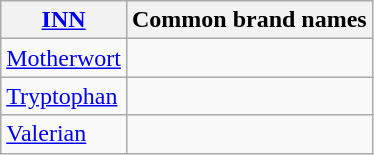<table class="wikitable">
<tr>
<th><a href='#'>INN</a></th>
<th>Common brand names</th>
</tr>
<tr>
<td><a href='#'>Motherwort</a></td>
<td></td>
</tr>
<tr>
<td><a href='#'>Tryptophan</a></td>
<td></td>
</tr>
<tr>
<td><a href='#'>Valerian</a></td>
<td></td>
</tr>
</table>
